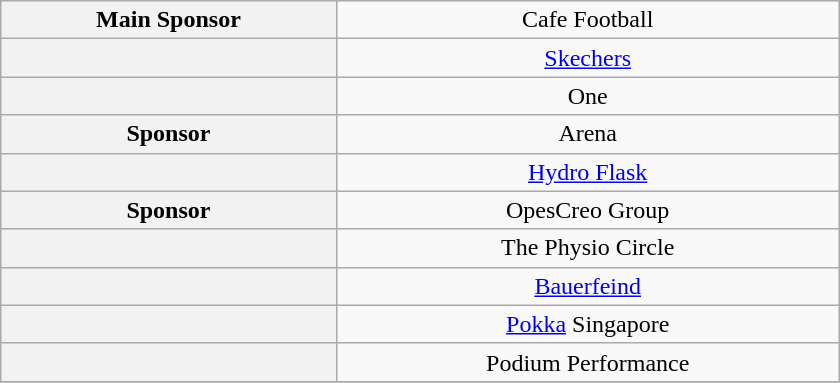<table class="wikitable" style="width:35em; text-align:center; ">
<tr>
<th style="width:40%">Main Sponsor</th>
<td style="width:60%">Cafe Football</td>
</tr>
<tr>
<th></th>
<td><a href='#'>Skechers</a></td>
</tr>
<tr>
<th></th>
<td>One</td>
</tr>
<tr>
<th>Sponsor</th>
<td>Arena</td>
</tr>
<tr>
<th></th>
<td><a href='#'>Hydro Flask</a></td>
</tr>
<tr>
<th>Sponsor</th>
<td>OpesCreo Group</td>
</tr>
<tr>
<th></th>
<td>The Physio Circle</td>
</tr>
<tr>
<th></th>
<td><a href='#'>Bauerfeind</a></td>
</tr>
<tr>
<th></th>
<td><a href='#'>Pokka</a> Singapore</td>
</tr>
<tr>
<th></th>
<td>Podium Performance</td>
</tr>
<tr>
</tr>
</table>
